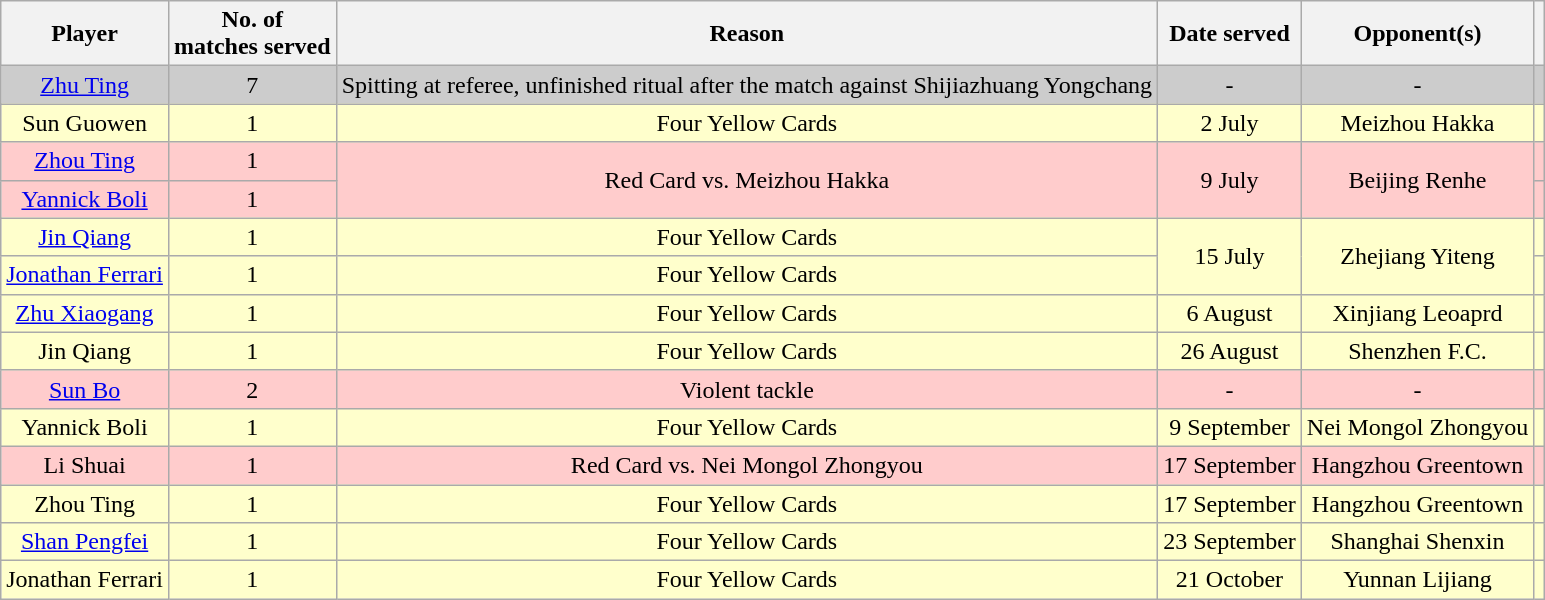<table class="wikitable" style="text-align: center;">
<tr>
<th>Player</th>
<th>No. of <br> matches served</th>
<th>Reason</th>
<th>Date served</th>
<th>Opponent(s)</th>
<th></th>
</tr>
<tr style="background:#ccc">
<td><a href='#'>Zhu Ting</a></td>
<td>7</td>
<td>Spitting at referee, unfinished ritual after the match against Shijiazhuang Yongchang</td>
<td>-</td>
<td>-</td>
<td></td>
</tr>
<tr style="background:#ffc">
<td>Sun Guowen</td>
<td>1</td>
<td>Four Yellow Cards</td>
<td>2 July</td>
<td>Meizhou Hakka</td>
<td></td>
</tr>
<tr style="background:#fcc">
<td><a href='#'>Zhou Ting</a></td>
<td>1</td>
<td rowspan="2">Red Card vs. Meizhou Hakka</td>
<td rowspan="2">9 July</td>
<td rowspan="2">Beijing Renhe</td>
<td></td>
</tr>
<tr style="background:#fcc">
<td><a href='#'>Yannick Boli</a></td>
<td>1</td>
<td></td>
</tr>
<tr style="background:#ffc">
<td><a href='#'>Jin Qiang</a></td>
<td>1</td>
<td>Four Yellow Cards</td>
<td rowspan="2">15 July</td>
<td rowspan="2">Zhejiang Yiteng</td>
<td></td>
</tr>
<tr style="background:#ffc">
<td><a href='#'>Jonathan Ferrari</a></td>
<td>1</td>
<td>Four Yellow Cards</td>
<td></td>
</tr>
<tr style="background:#ffc">
<td><a href='#'>Zhu Xiaogang</a></td>
<td>1</td>
<td>Four Yellow Cards</td>
<td>6 August</td>
<td>Xinjiang Leoaprd</td>
<td></td>
</tr>
<tr style="background:#ffc">
<td>Jin Qiang</td>
<td>1</td>
<td>Four Yellow Cards</td>
<td>26 August</td>
<td>Shenzhen F.C.</td>
<td></td>
</tr>
<tr style="background:#fcc">
<td><a href='#'>Sun Bo</a></td>
<td>2</td>
<td>Violent tackle</td>
<td>-</td>
<td>-</td>
<td></td>
</tr>
<tr style="background:#ffc">
<td>Yannick Boli</td>
<td>1</td>
<td>Four Yellow Cards</td>
<td>9 September</td>
<td>Nei Mongol Zhongyou</td>
<td></td>
</tr>
<tr style="background:#fcc">
<td>Li Shuai</td>
<td>1</td>
<td>Red Card vs. Nei Mongol Zhongyou</td>
<td>17 September</td>
<td>Hangzhou Greentown</td>
<td></td>
</tr>
<tr style="background:#ffc">
<td>Zhou Ting</td>
<td>1</td>
<td>Four Yellow Cards</td>
<td>17 September</td>
<td>Hangzhou Greentown</td>
<td></td>
</tr>
<tr style="background:#ffc">
<td><a href='#'>Shan Pengfei</a></td>
<td>1</td>
<td>Four Yellow Cards</td>
<td>23 September</td>
<td>Shanghai Shenxin</td>
<td></td>
</tr>
<tr style="background:#ffc">
<td>Jonathan Ferrari</td>
<td>1</td>
<td>Four Yellow Cards</td>
<td>21 October</td>
<td>Yunnan Lijiang</td>
<td></td>
</tr>
</table>
